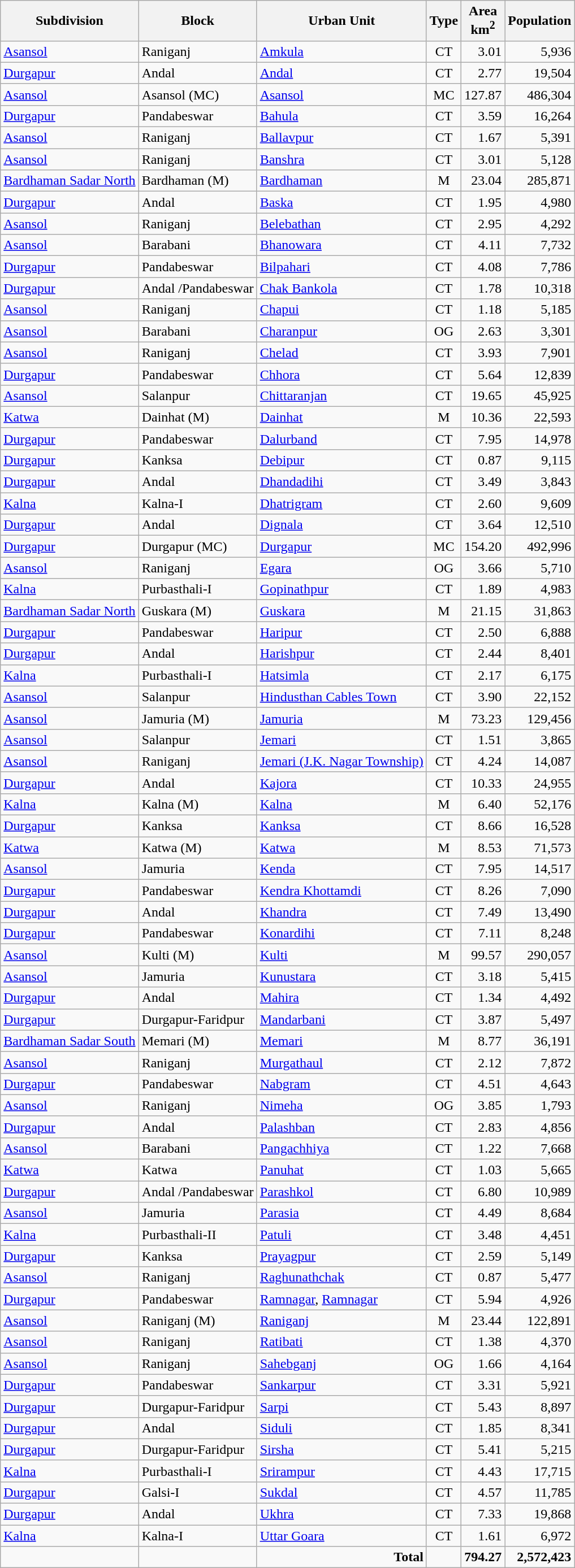<table class="wikitable sortable">
<tr>
<th>Subdivision</th>
<th>Block</th>
<th>Urban Unit</th>
<th>Type</th>
<th>Area<br>km<sup>2</sup></th>
<th>Population</th>
</tr>
<tr>
<td><a href='#'>Asansol</a></td>
<td>Raniganj</td>
<td><a href='#'>Amkula</a></td>
<td style="text-align:center">CT</td>
<td style="text-align:right">3.01</td>
<td style="text-align:right">5,936</td>
</tr>
<tr>
<td><a href='#'>Durgapur</a></td>
<td>Andal</td>
<td><a href='#'>Andal</a></td>
<td style="text-align:center">CT</td>
<td style="text-align:right">2.77</td>
<td style="text-align:right">19,504</td>
</tr>
<tr>
<td><a href='#'>Asansol</a></td>
<td>Asansol (MC)</td>
<td><a href='#'>Asansol</a></td>
<td style="text-align:center">MC</td>
<td style="text-align:right">127.87</td>
<td style="text-align:right">486,304</td>
</tr>
<tr>
<td><a href='#'>Durgapur</a></td>
<td>Pandabeswar</td>
<td><a href='#'>Bahula</a></td>
<td style="text-align:center">CT</td>
<td style="text-align:right">3.59</td>
<td style="text-align:right">16,264</td>
</tr>
<tr>
<td><a href='#'>Asansol</a></td>
<td>Raniganj</td>
<td><a href='#'>Ballavpur</a></td>
<td style="text-align:center">CT</td>
<td style="text-align:right">1.67</td>
<td style="text-align:right">5,391</td>
</tr>
<tr>
<td><a href='#'>Asansol</a></td>
<td>Raniganj</td>
<td><a href='#'>Banshra</a></td>
<td style="text-align:center">CT</td>
<td style="text-align:right">3.01</td>
<td style="text-align:right">5,128</td>
</tr>
<tr>
<td><a href='#'>Bardhaman Sadar North</a></td>
<td>Bardhaman (M)</td>
<td><a href='#'>Bardhaman</a></td>
<td style="text-align:center">M</td>
<td style="text-align:right">23.04</td>
<td style="text-align:right">285,871</td>
</tr>
<tr>
<td><a href='#'>Durgapur</a></td>
<td>Andal</td>
<td><a href='#'>Baska</a></td>
<td style="text-align:center">CT</td>
<td style="text-align:right">1.95</td>
<td style="text-align:right">4,980</td>
</tr>
<tr>
<td><a href='#'>Asansol</a></td>
<td>Raniganj</td>
<td><a href='#'>Belebathan</a></td>
<td style="text-align:center">CT</td>
<td style="text-align:right">2.95</td>
<td style="text-align:right">4,292</td>
</tr>
<tr>
<td><a href='#'>Asansol</a></td>
<td>Barabani</td>
<td><a href='#'>Bhanowara</a></td>
<td style="text-align:center">CT</td>
<td style="text-align:right">4.11</td>
<td style="text-align:right">7,732</td>
</tr>
<tr>
<td><a href='#'>Durgapur</a></td>
<td>Pandabeswar</td>
<td><a href='#'>Bilpahari</a></td>
<td style="text-align:center">CT</td>
<td style="text-align:right">4.08</td>
<td style="text-align:right">7,786</td>
</tr>
<tr>
<td><a href='#'>Durgapur</a></td>
<td>Andal /Pandabeswar</td>
<td><a href='#'>Chak Bankola</a></td>
<td style="text-align:center">CT</td>
<td style="text-align:right">1.78</td>
<td style="text-align:right">10,318</td>
</tr>
<tr>
<td><a href='#'>Asansol</a></td>
<td>Raniganj</td>
<td><a href='#'>Chapui</a></td>
<td style="text-align:center">CT</td>
<td style="text-align:right">1.18</td>
<td style="text-align:right">5,185</td>
</tr>
<tr>
<td><a href='#'>Asansol</a></td>
<td>Barabani</td>
<td><a href='#'>Charanpur</a></td>
<td style="text-align:center">OG</td>
<td style="text-align:right">2.63</td>
<td style="text-align:right">3,301</td>
</tr>
<tr>
<td><a href='#'>Asansol</a></td>
<td>Raniganj</td>
<td><a href='#'>Chelad</a></td>
<td style="text-align:center">CT</td>
<td style="text-align:right">3.93</td>
<td style="text-align:right">7,901</td>
</tr>
<tr>
<td><a href='#'>Durgapur</a></td>
<td>Pandabeswar</td>
<td><a href='#'>Chhora</a></td>
<td style="text-align:center">CT</td>
<td style="text-align:right">5.64</td>
<td style="text-align:right">12,839</td>
</tr>
<tr>
<td><a href='#'>Asansol</a></td>
<td>Salanpur</td>
<td><a href='#'>Chittaranjan</a></td>
<td style="text-align:center">CT</td>
<td style="text-align:right">19.65</td>
<td style="text-align:right">45,925</td>
</tr>
<tr>
<td><a href='#'>Katwa</a></td>
<td>Dainhat (M)</td>
<td><a href='#'>Dainhat</a></td>
<td style="text-align:center">M</td>
<td style="text-align:right">10.36</td>
<td style="text-align:right">22,593</td>
</tr>
<tr>
<td><a href='#'>Durgapur</a></td>
<td>Pandabeswar</td>
<td><a href='#'>Dalurband</a></td>
<td style="text-align:center">CT</td>
<td style="text-align:right">7.95</td>
<td style="text-align:right">14,978</td>
</tr>
<tr>
<td><a href='#'>Durgapur</a></td>
<td>Kanksa</td>
<td><a href='#'>Debipur</a></td>
<td style="text-align:center">CT</td>
<td style="text-align:right">0.87</td>
<td style="text-align:right">9,115</td>
</tr>
<tr>
<td><a href='#'>Durgapur</a></td>
<td>Andal</td>
<td><a href='#'>Dhandadihi</a></td>
<td style="text-align:center">CT</td>
<td style="text-align:right">3.49</td>
<td style="text-align:right">3,843</td>
</tr>
<tr>
<td><a href='#'>Kalna</a></td>
<td>Kalna-I</td>
<td><a href='#'>Dhatrigram</a></td>
<td style="text-align:center">CT</td>
<td style="text-align:right">2.60</td>
<td style="text-align:right">9,609</td>
</tr>
<tr>
<td><a href='#'>Durgapur</a></td>
<td>Andal</td>
<td><a href='#'>Dignala</a></td>
<td style="text-align:center">CT</td>
<td style="text-align:right">3.64</td>
<td style="text-align:right">12,510</td>
</tr>
<tr>
<td><a href='#'>Durgapur</a></td>
<td>Durgapur (MC)</td>
<td><a href='#'>Durgapur</a></td>
<td style="text-align:center">MC</td>
<td style="text-align:right">154.20</td>
<td style="text-align:right">492,996</td>
</tr>
<tr>
<td><a href='#'>Asansol</a></td>
<td>Raniganj</td>
<td><a href='#'>Egara</a></td>
<td style="text-align:center">OG</td>
<td style="text-align:right">3.66</td>
<td style="text-align:right">5,710</td>
</tr>
<tr>
<td><a href='#'>Kalna</a></td>
<td>Purbasthali-I</td>
<td><a href='#'>Gopinathpur</a></td>
<td style="text-align:center">CT</td>
<td style="text-align:right">1.89</td>
<td style="text-align:right">4,983</td>
</tr>
<tr>
<td><a href='#'>Bardhaman Sadar North</a></td>
<td>Guskara (M)</td>
<td><a href='#'>Guskara</a></td>
<td style="text-align:center">M</td>
<td style="text-align:right">21.15</td>
<td style="text-align:right">31,863</td>
</tr>
<tr>
<td><a href='#'>Durgapur</a></td>
<td>Pandabeswar</td>
<td><a href='#'>Haripur</a></td>
<td style="text-align:center">CT</td>
<td style="text-align:right">2.50</td>
<td style="text-align:right">6,888</td>
</tr>
<tr>
<td><a href='#'>Durgapur</a></td>
<td>Andal</td>
<td><a href='#'>Harishpur</a></td>
<td style="text-align:center">CT</td>
<td style="text-align:right">2.44</td>
<td style="text-align:right">8,401</td>
</tr>
<tr>
<td><a href='#'>Kalna</a></td>
<td>Purbasthali-I</td>
<td><a href='#'>Hatsimla</a></td>
<td style="text-align:center">CT</td>
<td style="text-align:right">2.17</td>
<td style="text-align:right">6,175</td>
</tr>
<tr>
<td><a href='#'>Asansol</a></td>
<td>Salanpur</td>
<td><a href='#'>Hindusthan Cables Town</a></td>
<td style="text-align:center">CT</td>
<td style="text-align:right">3.90</td>
<td style="text-align:right">22,152</td>
</tr>
<tr>
<td><a href='#'>Asansol</a></td>
<td>Jamuria (M)</td>
<td><a href='#'>Jamuria</a></td>
<td style="text-align:center">M</td>
<td style="text-align:right">73.23</td>
<td style="text-align:right">129,456</td>
</tr>
<tr>
<td><a href='#'>Asansol</a></td>
<td>Salanpur</td>
<td><a href='#'>Jemari</a></td>
<td style="text-align:center">CT</td>
<td style="text-align:right">1.51</td>
<td style="text-align:right">3,865</td>
</tr>
<tr>
<td><a href='#'>Asansol</a></td>
<td>Raniganj</td>
<td><a href='#'>Jemari (J.K. Nagar Township)</a></td>
<td style="text-align:center">CT</td>
<td style="text-align:right">4.24</td>
<td style="text-align:right">14,087</td>
</tr>
<tr>
<td><a href='#'>Durgapur</a></td>
<td>Andal</td>
<td><a href='#'>Kajora</a></td>
<td style="text-align:center">CT</td>
<td style="text-align:right">10.33</td>
<td style="text-align:right">24,955</td>
</tr>
<tr>
<td><a href='#'>Kalna</a></td>
<td>Kalna (M)</td>
<td><a href='#'>Kalna</a></td>
<td style="text-align:center">M</td>
<td style="text-align:right">6.40</td>
<td style="text-align:right">52,176</td>
</tr>
<tr>
<td><a href='#'>Durgapur</a></td>
<td>Kanksa</td>
<td><a href='#'>Kanksa</a></td>
<td style="text-align:center">CT</td>
<td style="text-align:right">8.66</td>
<td style="text-align:right">16,528</td>
</tr>
<tr>
<td><a href='#'>Katwa</a></td>
<td>Katwa (M)</td>
<td><a href='#'>Katwa</a></td>
<td style="text-align:center">M</td>
<td style="text-align:right">8.53</td>
<td style="text-align:right">71,573</td>
</tr>
<tr>
<td><a href='#'>Asansol</a></td>
<td>Jamuria</td>
<td><a href='#'>Kenda</a></td>
<td style="text-align:center">CT</td>
<td style="text-align:right">7.95</td>
<td style="text-align:right">14,517</td>
</tr>
<tr>
<td><a href='#'>Durgapur</a></td>
<td>Pandabeswar</td>
<td><a href='#'>Kendra Khottamdi</a></td>
<td style="text-align:center">CT</td>
<td style="text-align:right">8.26</td>
<td style="text-align:right">7,090</td>
</tr>
<tr>
<td><a href='#'>Durgapur</a></td>
<td>Andal</td>
<td><a href='#'>Khandra</a></td>
<td style="text-align:center">CT</td>
<td style="text-align:right">7.49</td>
<td style="text-align:right">13,490</td>
</tr>
<tr>
<td><a href='#'>Durgapur</a></td>
<td>Pandabeswar</td>
<td><a href='#'>Konardihi</a></td>
<td style="text-align:center">CT</td>
<td style="text-align:right">7.11</td>
<td style="text-align:right">8,248</td>
</tr>
<tr>
<td><a href='#'>Asansol</a></td>
<td>Kulti (M)</td>
<td><a href='#'>Kulti</a></td>
<td style="text-align:center">M</td>
<td style="text-align:right">99.57</td>
<td style="text-align:right">290,057</td>
</tr>
<tr>
<td><a href='#'>Asansol</a></td>
<td>Jamuria</td>
<td><a href='#'>Kunustara</a></td>
<td style="text-align:center">CT</td>
<td style="text-align:right">3.18</td>
<td style="text-align:right">5,415</td>
</tr>
<tr>
<td><a href='#'>Durgapur</a></td>
<td>Andal</td>
<td><a href='#'>Mahira</a></td>
<td style="text-align:center">CT</td>
<td style="text-align:right">1.34</td>
<td style="text-align:right">4,492</td>
</tr>
<tr>
<td><a href='#'>Durgapur</a></td>
<td>Durgapur-Faridpur</td>
<td><a href='#'>Mandarbani</a></td>
<td style="text-align:center">CT</td>
<td style="text-align:right">3.87</td>
<td style="text-align:right">5,497</td>
</tr>
<tr>
<td><a href='#'>Bardhaman Sadar South</a></td>
<td>Memari (M)</td>
<td><a href='#'>Memari</a></td>
<td style="text-align:center">M</td>
<td style="text-align:right">8.77</td>
<td style="text-align:right">36,191</td>
</tr>
<tr>
<td><a href='#'>Asansol</a></td>
<td>Raniganj</td>
<td><a href='#'>Murgathaul</a></td>
<td style="text-align:center">CT</td>
<td style="text-align:right">2.12</td>
<td style="text-align:right">7,872</td>
</tr>
<tr>
<td><a href='#'>Durgapur</a></td>
<td>Pandabeswar</td>
<td><a href='#'>Nabgram</a></td>
<td style="text-align:center">CT</td>
<td style="text-align:right">4.51</td>
<td style="text-align:right">4,643</td>
</tr>
<tr>
<td><a href='#'>Asansol</a></td>
<td>Raniganj</td>
<td><a href='#'>Nimeha</a></td>
<td style="text-align:center">OG</td>
<td style="text-align:right">3.85</td>
<td style="text-align:right">1,793</td>
</tr>
<tr>
<td><a href='#'>Durgapur</a></td>
<td>Andal</td>
<td><a href='#'>Palashban</a></td>
<td style="text-align:center">CT</td>
<td style="text-align:right">2.83</td>
<td style="text-align:right">4,856</td>
</tr>
<tr>
<td><a href='#'>Asansol</a></td>
<td>Barabani</td>
<td><a href='#'>Pangachhiya</a></td>
<td style="text-align:center">CT</td>
<td style="text-align:right">1.22</td>
<td style="text-align:right">7,668</td>
</tr>
<tr>
<td><a href='#'>Katwa</a></td>
<td>Katwa</td>
<td><a href='#'>Panuhat</a></td>
<td style="text-align:center">CT</td>
<td style="text-align:right">1.03</td>
<td style="text-align:right">5,665</td>
</tr>
<tr>
<td><a href='#'>Durgapur</a></td>
<td>Andal /Pandabeswar</td>
<td><a href='#'>Parashkol</a></td>
<td style="text-align:center">CT</td>
<td style="text-align:right">6.80</td>
<td style="text-align:right">10,989</td>
</tr>
<tr>
<td><a href='#'>Asansol</a></td>
<td>Jamuria</td>
<td><a href='#'>Parasia</a></td>
<td style="text-align:center">CT</td>
<td style="text-align:right">4.49</td>
<td style="text-align:right">8,684</td>
</tr>
<tr>
<td><a href='#'>Kalna</a></td>
<td>Purbasthali-II</td>
<td><a href='#'>Patuli</a></td>
<td style="text-align:center">CT</td>
<td style="text-align:right">3.48</td>
<td style="text-align:right">4,451</td>
</tr>
<tr>
<td><a href='#'>Durgapur</a></td>
<td>Kanksa</td>
<td><a href='#'>Prayagpur</a></td>
<td style="text-align:center">CT</td>
<td style="text-align:right">2.59</td>
<td style="text-align:right">5,149</td>
</tr>
<tr>
<td><a href='#'>Asansol</a></td>
<td>Raniganj</td>
<td><a href='#'>Raghunathchak</a></td>
<td style="text-align:center">CT</td>
<td style="text-align:right">0.87</td>
<td style="text-align:right">5,477</td>
</tr>
<tr>
<td><a href='#'>Durgapur</a></td>
<td>Pandabeswar</td>
<td><a href='#'>Ramnagar</a>, <a href='#'>Ramnagar</a></td>
<td style="text-align:center">CT</td>
<td style="text-align:right">5.94</td>
<td style="text-align:right">4,926</td>
</tr>
<tr>
<td><a href='#'>Asansol</a></td>
<td>Raniganj (M)</td>
<td><a href='#'>Raniganj</a></td>
<td style="text-align:center">M</td>
<td style="text-align:right">23.44</td>
<td style="text-align:right">122,891</td>
</tr>
<tr>
<td><a href='#'>Asansol</a></td>
<td>Raniganj</td>
<td><a href='#'>Ratibati</a></td>
<td style="text-align:center">CT</td>
<td style="text-align:right">1.38</td>
<td style="text-align:right">4,370</td>
</tr>
<tr>
<td><a href='#'>Asansol</a></td>
<td>Raniganj</td>
<td><a href='#'>Sahebganj</a></td>
<td style="text-align:center">OG</td>
<td style="text-align:right">1.66</td>
<td style="text-align:right">4,164</td>
</tr>
<tr>
<td><a href='#'>Durgapur</a></td>
<td>Pandabeswar</td>
<td><a href='#'>Sankarpur</a></td>
<td style="text-align:center">CT</td>
<td style="text-align:right">3.31</td>
<td style="text-align:right">5,921</td>
</tr>
<tr>
<td><a href='#'>Durgapur</a></td>
<td>Durgapur-Faridpur</td>
<td><a href='#'>Sarpi</a></td>
<td style="text-align:center">CT</td>
<td style="text-align:right">5.43</td>
<td style="text-align:right">8,897</td>
</tr>
<tr>
<td><a href='#'>Durgapur</a></td>
<td>Andal</td>
<td><a href='#'>Siduli</a></td>
<td style="text-align:center">CT</td>
<td style="text-align:right">1.85</td>
<td style="text-align:right">8,341</td>
</tr>
<tr>
<td><a href='#'>Durgapur</a></td>
<td>Durgapur-Faridpur</td>
<td><a href='#'>Sirsha</a></td>
<td style="text-align:center">CT</td>
<td style="text-align:right">5.41</td>
<td style="text-align:right">5,215</td>
</tr>
<tr>
<td><a href='#'>Kalna</a></td>
<td>Purbasthali-I</td>
<td><a href='#'>Srirampur</a></td>
<td style="text-align:center">CT</td>
<td style="text-align:right">4.43</td>
<td style="text-align:right">17,715</td>
</tr>
<tr>
<td><a href='#'>Durgapur</a></td>
<td>Galsi-I</td>
<td><a href='#'>Sukdal</a></td>
<td style="text-align:center">CT</td>
<td style="text-align:right">4.57</td>
<td style="text-align:right">11,785</td>
</tr>
<tr>
<td><a href='#'>Durgapur</a></td>
<td>Andal</td>
<td><a href='#'>Ukhra</a></td>
<td style="text-align:center">CT</td>
<td style="text-align:right">7.33</td>
<td style="text-align:right">19,868</td>
</tr>
<tr>
<td><a href='#'>Kalna</a></td>
<td>Kalna-I</td>
<td><a href='#'>Uttar Goara</a></td>
<td style="text-align:center">CT</td>
<td style="text-align:right">1.61</td>
<td style="text-align:right">6,972</td>
</tr>
<tr>
<td></td>
<td></td>
<td style="text-align:right"><strong>Total</strong></td>
<td></td>
<td style="text-align:right"><strong>794.27</strong></td>
<td style="text-align:right"><strong>2,572,423</strong></td>
</tr>
</table>
